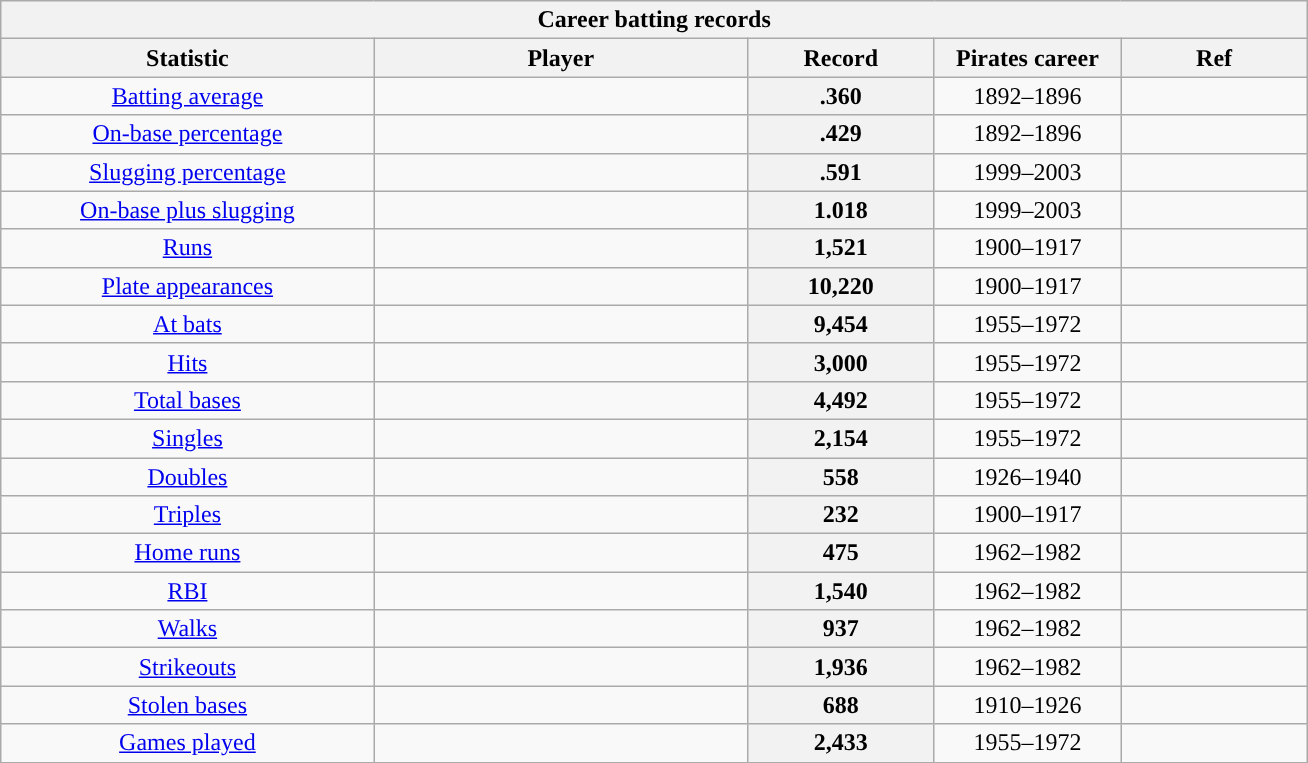<table class="wikitable sortable" style="text-align:center" width="69%">
<tr>
<th colspan=5>Career batting records</th>
</tr>
<tr>
<th scope="col" width=20%>Statistic</th>
<th scope="col" width=20%>Player</th>
<th scope="col" width=10% class="unsortable">Record</th>
<th scope="col" width=10%>Pirates career</th>
<th scope="col" width=10% class="unsortable">Ref</th>
</tr>
<tr>
<td><a href='#'>Batting average</a></td>
<td></td>
<th scope="row">.360</th>
<td>1892–1896</td>
<td></td>
</tr>
<tr>
<td><a href='#'>On-base percentage</a></td>
<td></td>
<th scope="row">.429</th>
<td>1892–1896</td>
<td></td>
</tr>
<tr>
<td><a href='#'>Slugging percentage</a></td>
<td></td>
<th scope="row">.591</th>
<td>1999–2003</td>
<td></td>
</tr>
<tr>
<td><a href='#'>On-base plus slugging</a></td>
<td></td>
<th scope="row">1.018</th>
<td>1999–2003</td>
<td></td>
</tr>
<tr>
<td><a href='#'>Runs</a></td>
<td></td>
<th scope="row">1,521</th>
<td>1900–1917</td>
<td></td>
</tr>
<tr>
<td><a href='#'>Plate appearances</a></td>
<td></td>
<th scope="row">10,220</th>
<td>1900–1917</td>
<td></td>
</tr>
<tr>
<td><a href='#'>At bats</a></td>
<td></td>
<th scope="row">9,454</th>
<td>1955–1972</td>
<td></td>
</tr>
<tr>
<td><a href='#'>Hits</a></td>
<td></td>
<th scope="row">3,000</th>
<td>1955–1972</td>
<td></td>
</tr>
<tr>
<td><a href='#'>Total bases</a></td>
<td></td>
<th scope="row">4,492</th>
<td>1955–1972</td>
<td></td>
</tr>
<tr>
<td><a href='#'>Singles</a></td>
<td></td>
<th scope="row">2,154</th>
<td>1955–1972</td>
<td></td>
</tr>
<tr>
<td><a href='#'>Doubles</a></td>
<td></td>
<th scope="row">558</th>
<td>1926–1940</td>
<td></td>
</tr>
<tr>
<td><a href='#'>Triples</a></td>
<td></td>
<th scope="row">232</th>
<td>1900–1917</td>
<td></td>
</tr>
<tr>
<td><a href='#'>Home runs</a></td>
<td></td>
<th scope="row">475</th>
<td>1962–1982</td>
<td></td>
</tr>
<tr>
<td><a href='#'>RBI</a></td>
<td></td>
<th scope="row">1,540</th>
<td>1962–1982</td>
<td></td>
</tr>
<tr>
<td><a href='#'>Walks</a></td>
<td></td>
<th scope="row">937</th>
<td>1962–1982</td>
<td></td>
</tr>
<tr>
<td><a href='#'>Strikeouts</a></td>
<td></td>
<th scope="row">1,936</th>
<td>1962–1982</td>
<td></td>
</tr>
<tr>
<td><a href='#'>Stolen bases</a></td>
<td></td>
<th scope="row">688</th>
<td>1910–1926</td>
<td></td>
</tr>
<tr>
<td><a href='#'>Games played</a></td>
<td></td>
<th scope="row">2,433</th>
<td>1955–1972</td>
<td></td>
</tr>
</table>
